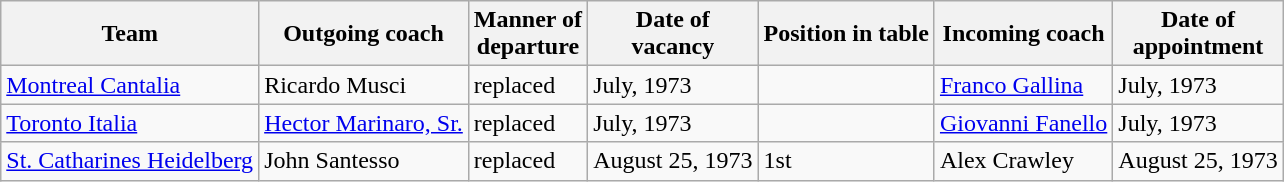<table class="wikitable sortable">
<tr>
<th>Team</th>
<th>Outgoing coach</th>
<th>Manner of <br> departure</th>
<th>Date of <br> vacancy</th>
<th>Position in table</th>
<th>Incoming coach</th>
<th>Date of <br> appointment</th>
</tr>
<tr>
<td><a href='#'>Montreal Cantalia</a></td>
<td>Ricardo Musci</td>
<td>replaced</td>
<td>July, 1973</td>
<td></td>
<td><a href='#'>Franco Gallina</a></td>
<td>July, 1973</td>
</tr>
<tr>
<td><a href='#'>Toronto Italia</a></td>
<td><a href='#'>Hector Marinaro, Sr.</a></td>
<td>replaced</td>
<td>July, 1973</td>
<td></td>
<td><a href='#'>Giovanni Fanello</a></td>
<td>July, 1973</td>
</tr>
<tr>
<td><a href='#'>St. Catharines Heidelberg</a></td>
<td>John Santesso</td>
<td>replaced</td>
<td>August 25, 1973</td>
<td>1st</td>
<td>Alex Crawley</td>
<td>August 25, 1973</td>
</tr>
</table>
